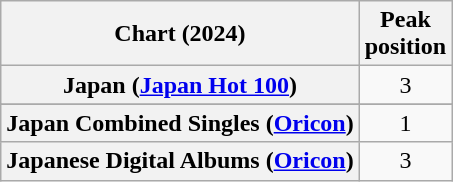<table class="wikitable sortable plainrowheaders" style="text-align:center">
<tr>
<th scope="col">Chart (2024)</th>
<th scope="col">Peak<br>position</th>
</tr>
<tr>
<th scope="row">Japan (<a href='#'>Japan Hot 100</a>)</th>
<td>3</td>
</tr>
<tr>
</tr>
<tr>
<th scope="row">Japan Combined Singles (<a href='#'>Oricon</a>)</th>
<td>1</td>
</tr>
<tr>
<th scope="row">Japanese Digital Albums (<a href='#'>Oricon</a>)</th>
<td>3</td>
</tr>
</table>
